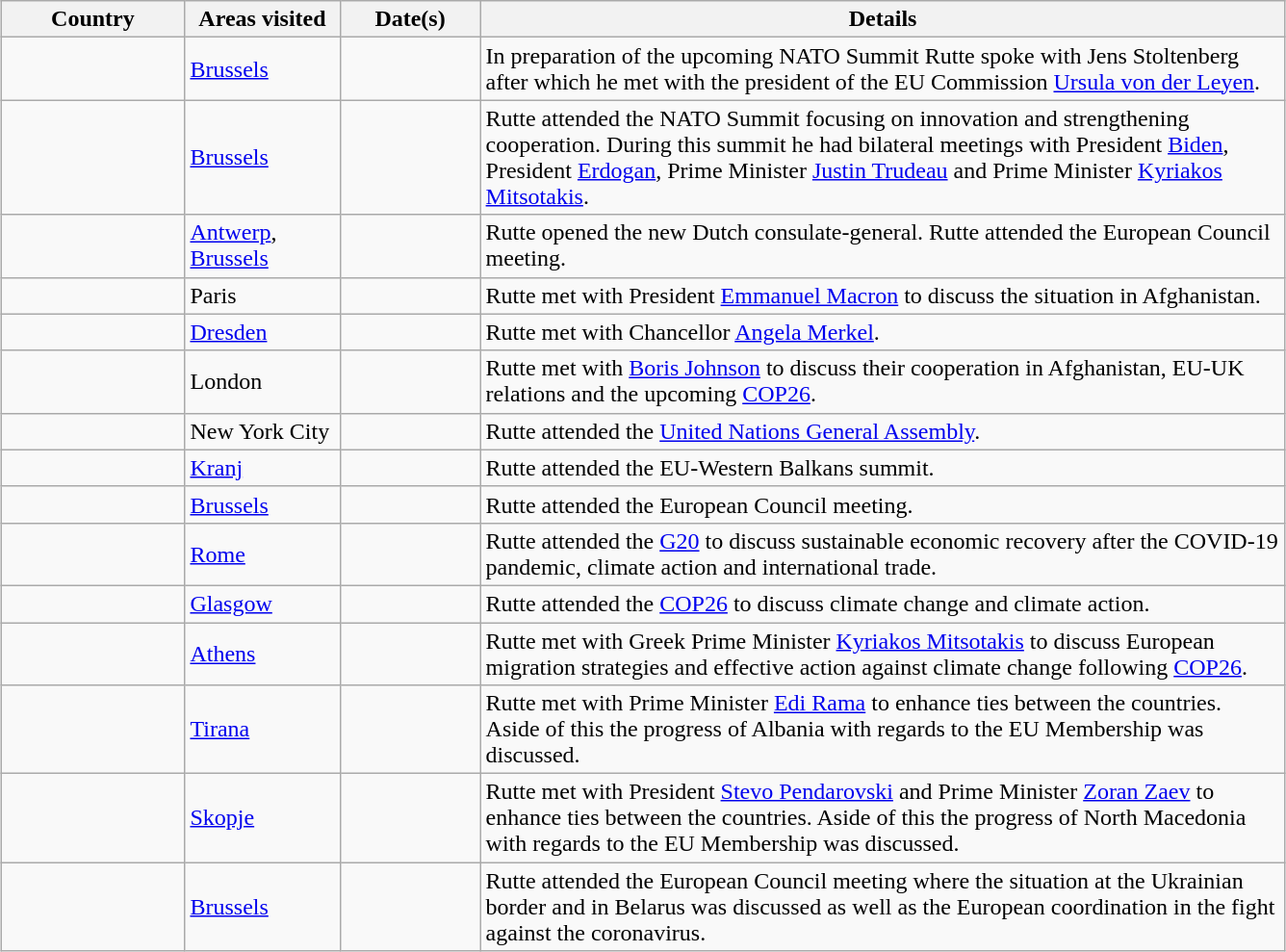<table class="wikitable sortable outercollapse" style="margin: 1em auto 1em auto">
<tr>
<th width=120>Country</th>
<th width=100>Areas visited</th>
<th width=90>Date(s)</th>
<th width=550 class=unsortable>Details</th>
</tr>
<tr>
<td></td>
<td><a href='#'>Brussels</a></td>
<td></td>
<td>In preparation of the upcoming NATO Summit Rutte spoke with Jens Stoltenberg after which he met with the president of the EU Commission <a href='#'>Ursula von der Leyen</a>.</td>
</tr>
<tr>
<td></td>
<td><a href='#'>Brussels</a></td>
<td></td>
<td>Rutte attended the NATO Summit focusing on innovation and strengthening cooperation. During this summit he had bilateral meetings with President <a href='#'>Biden</a>, President <a href='#'>Erdogan</a>, Prime Minister <a href='#'>Justin Trudeau</a> and Prime Minister <a href='#'>Kyriakos Mitsotakis</a>.</td>
</tr>
<tr>
<td></td>
<td><a href='#'>Antwerp</a>, <a href='#'>Brussels</a></td>
<td></td>
<td>Rutte opened the new Dutch consulate-general. Rutte attended the European Council meeting.</td>
</tr>
<tr>
<td></td>
<td>Paris</td>
<td></td>
<td>Rutte met with President <a href='#'>Emmanuel Macron</a> to discuss the situation in Afghanistan.</td>
</tr>
<tr>
<td></td>
<td><a href='#'>Dresden</a></td>
<td></td>
<td>Rutte met with Chancellor <a href='#'>Angela Merkel</a>.</td>
</tr>
<tr>
<td></td>
<td>London</td>
<td></td>
<td>Rutte met with <a href='#'>Boris Johnson</a> to discuss their cooperation in Afghanistan, EU-UK relations and the upcoming <a href='#'>COP26</a>.</td>
</tr>
<tr>
<td></td>
<td>New York City</td>
<td></td>
<td>Rutte attended the <a href='#'>United Nations General Assembly</a>.</td>
</tr>
<tr>
<td></td>
<td><a href='#'>Kranj</a></td>
<td></td>
<td>Rutte attended the EU-Western Balkans summit.</td>
</tr>
<tr>
<td></td>
<td><a href='#'>Brussels</a></td>
<td></td>
<td>Rutte attended the European Council meeting.</td>
</tr>
<tr>
<td></td>
<td><a href='#'>Rome</a></td>
<td></td>
<td>Rutte attended the <a href='#'>G20</a> to discuss sustainable economic recovery after the COVID-19 pandemic, climate action and international trade.</td>
</tr>
<tr>
<td></td>
<td><a href='#'>Glasgow</a></td>
<td></td>
<td>Rutte attended the <a href='#'>COP26</a> to discuss climate change and climate action.</td>
</tr>
<tr>
<td></td>
<td><a href='#'>Athens</a></td>
<td></td>
<td>Rutte met with Greek Prime Minister <a href='#'>Kyriakos Mitsotakis</a> to discuss European migration strategies and effective action against climate change following <a href='#'>COP26</a>.</td>
</tr>
<tr>
<td></td>
<td><a href='#'>Tirana</a></td>
<td></td>
<td>Rutte met with Prime Minister <a href='#'>Edi Rama</a> to enhance ties between the countries. Aside of this the progress of Albania with regards to the EU Membership was discussed.</td>
</tr>
<tr>
<td></td>
<td><a href='#'>Skopje</a></td>
<td></td>
<td>Rutte met with President <a href='#'>Stevo Pendarovski</a> and Prime Minister <a href='#'>Zoran Zaev</a> to enhance ties between the countries. Aside of this the progress of North Macedonia with regards to the EU Membership was discussed.</td>
</tr>
<tr>
<td></td>
<td><a href='#'>Brussels</a></td>
<td></td>
<td>Rutte attended the European Council meeting where the situation at the Ukrainian border and in Belarus was discussed as well as the European coordination in the fight against the coronavirus.</td>
</tr>
</table>
